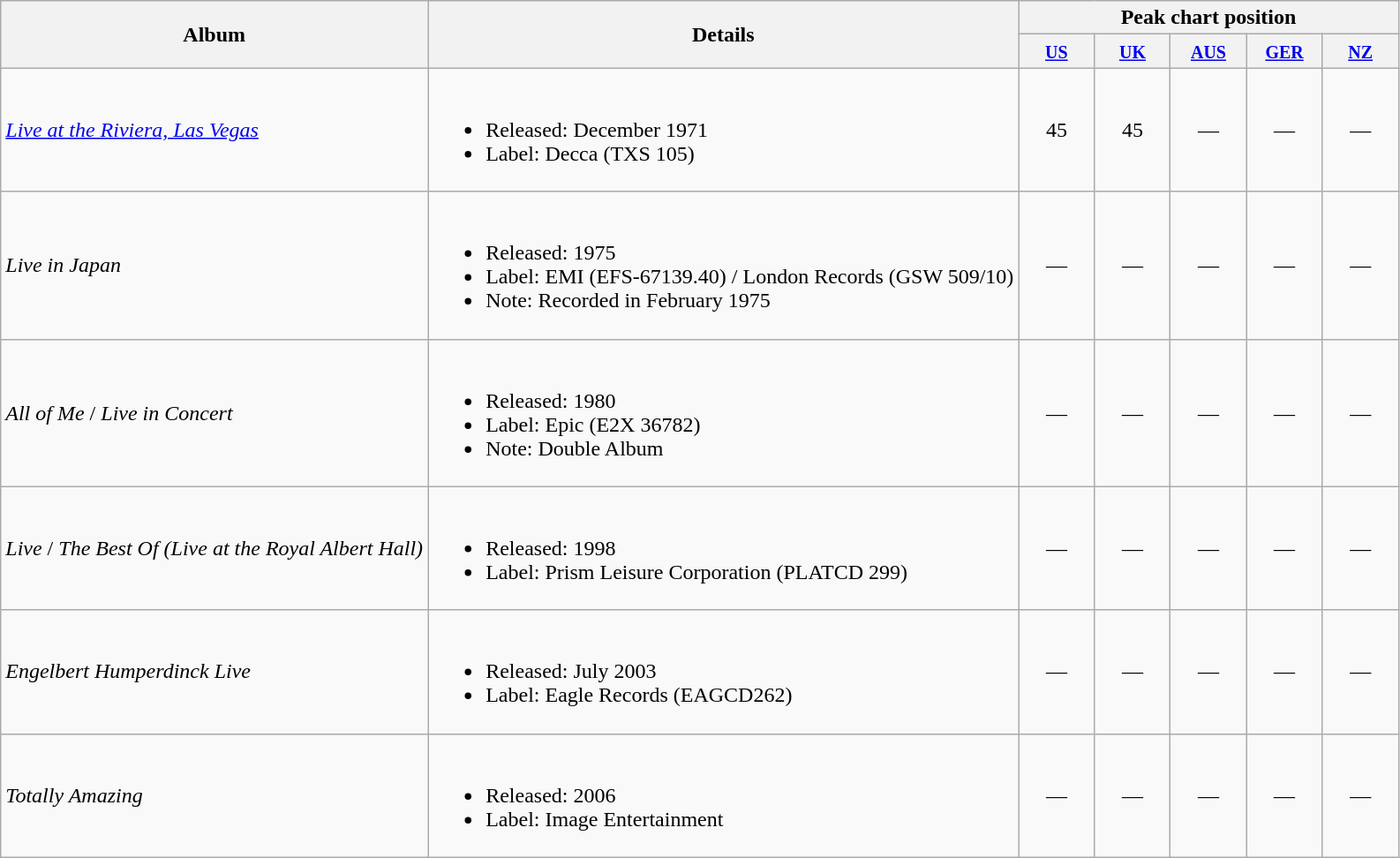<table class="wikitable">
<tr>
<th rowspan="2">Album</th>
<th rowspan="2">Details</th>
<th colspan="5">Peak chart position</th>
</tr>
<tr>
<th width="50"><small><a href='#'>US</a></small><br></th>
<th width="50"><small><a href='#'>UK</a></small><br></th>
<th width="50"><small><a href='#'>AUS</a></small><br></th>
<th width="50"><small><a href='#'>GER</a></small><br></th>
<th width="50"><small><a href='#'>NZ</a></small><br></th>
</tr>
<tr>
<td><em><a href='#'>Live at the Riviera, Las Vegas</a></em></td>
<td><br><ul><li>Released: December 1971</li><li>Label: Decca (TXS 105)</li></ul></td>
<td align="center">45</td>
<td align="center">45</td>
<td align="center">—</td>
<td align="center">—</td>
<td align="center">—</td>
</tr>
<tr>
<td><em>Live in Japan</em></td>
<td><br><ul><li>Released: 1975</li><li>Label: EMI (EFS-67139.40) / London Records (GSW 509/10)</li><li>Note: Recorded in February 1975</li></ul></td>
<td align="center">—</td>
<td align="center">—</td>
<td align="center">—</td>
<td align="center">—</td>
<td align="center">—</td>
</tr>
<tr>
<td><em>All of Me</em> / <em>Live in Concert</em></td>
<td><br><ul><li>Released: 1980</li><li>Label: Epic (E2X 36782)</li><li>Note: Double Album</li></ul></td>
<td align="center">—</td>
<td align="center">—</td>
<td align="center">—</td>
<td align="center">—</td>
<td align="center">—</td>
</tr>
<tr>
<td><em>Live</em> / <em>The Best Of (Live at the Royal Albert Hall)</em></td>
<td><br><ul><li>Released: 1998</li><li>Label: Prism Leisure Corporation (PLATCD 299)</li></ul></td>
<td align="center">—</td>
<td align="center">—</td>
<td align="center">—</td>
<td align="center">—</td>
<td align="center">—</td>
</tr>
<tr>
<td><em>Engelbert Humperdinck Live</em></td>
<td><br><ul><li>Released: July 2003</li><li>Label: Eagle Records (EAGCD262)</li></ul></td>
<td align="center">—</td>
<td align="center">—</td>
<td align="center">—</td>
<td align="center">—</td>
<td align="center">—</td>
</tr>
<tr>
<td><em>Totally Amazing</em></td>
<td><br><ul><li>Released: 2006</li><li>Label: Image Entertainment</li></ul></td>
<td align="center">—</td>
<td align="center">—</td>
<td align="center">—</td>
<td align="center">—</td>
<td align="center">—</td>
</tr>
</table>
